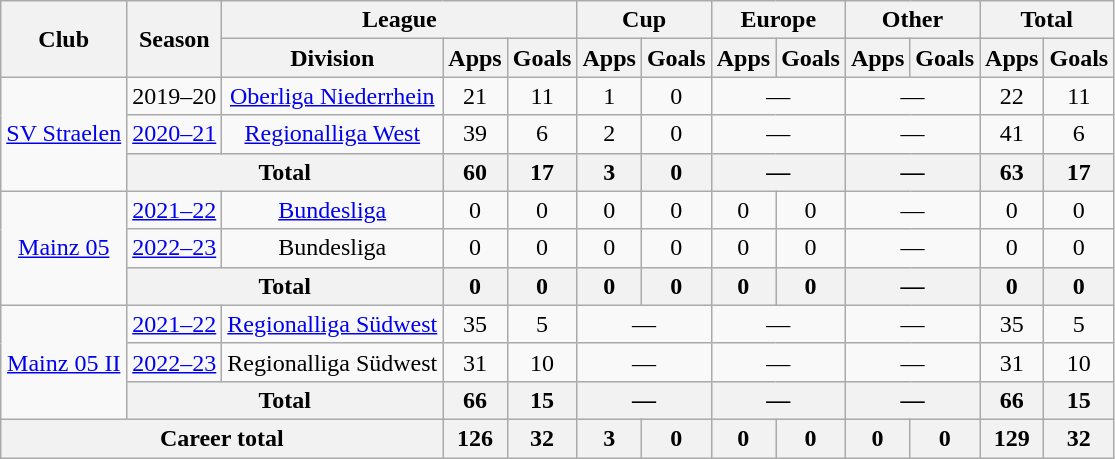<table class=wikitable style=text-align:center>
<tr>
<th rowspan=2>Club</th>
<th rowspan=2>Season</th>
<th colspan=3>League</th>
<th colspan=2>Cup</th>
<th colspan=2>Europe</th>
<th colspan=2>Other</th>
<th colspan=2>Total</th>
</tr>
<tr>
<th>Division</th>
<th>Apps</th>
<th>Goals</th>
<th>Apps</th>
<th>Goals</th>
<th>Apps</th>
<th>Goals</th>
<th>Apps</th>
<th>Goals</th>
<th>Apps</th>
<th>Goals</th>
</tr>
<tr>
<td rowspan=3><a href='#'>SV Straelen</a></td>
<td>2019–20</td>
<td><a href='#'>Oberliga Niederrhein</a></td>
<td>21</td>
<td>11</td>
<td>1</td>
<td>0</td>
<td colspan="2">—</td>
<td colspan="2">—</td>
<td>22</td>
<td>11</td>
</tr>
<tr>
<td><a href='#'>2020–21</a></td>
<td><a href='#'>Regionalliga West</a></td>
<td>39</td>
<td>6</td>
<td>2</td>
<td>0</td>
<td colspan="2">—</td>
<td colspan="2">—</td>
<td>41</td>
<td>6</td>
</tr>
<tr>
<th colspan=2>Total</th>
<th>60</th>
<th>17</th>
<th>3</th>
<th>0</th>
<th colspan="2">—</th>
<th colspan="2">—</th>
<th>63</th>
<th>17</th>
</tr>
<tr>
<td rowspan="3"><a href='#'>Mainz 05</a></td>
<td><a href='#'>2021–22</a></td>
<td><a href='#'>Bundesliga</a></td>
<td>0</td>
<td>0</td>
<td>0</td>
<td>0</td>
<td>0</td>
<td>0</td>
<td colspan="2">—</td>
<td>0</td>
<td>0</td>
</tr>
<tr>
<td><a href='#'>2022–23</a></td>
<td>Bundesliga</td>
<td>0</td>
<td>0</td>
<td>0</td>
<td>0</td>
<td>0</td>
<td>0</td>
<td colspan="2">—</td>
<td>0</td>
<td>0</td>
</tr>
<tr>
<th colspan="2">Total</th>
<th>0</th>
<th>0</th>
<th>0</th>
<th>0</th>
<th>0</th>
<th>0</th>
<th colspan="2">—</th>
<th>0</th>
<th>0</th>
</tr>
<tr>
<td rowspan="3"><a href='#'>Mainz 05 II</a></td>
<td><a href='#'>2021–22</a></td>
<td><a href='#'>Regionalliga Südwest</a></td>
<td>35</td>
<td>5</td>
<td colspan="2">—</td>
<td colspan="2">—</td>
<td colspan="2">—</td>
<td>35</td>
<td>5</td>
</tr>
<tr>
<td><a href='#'>2022–23</a></td>
<td>Regionalliga Südwest</td>
<td>31</td>
<td>10</td>
<td colspan="2">—</td>
<td colspan="2">—</td>
<td colspan="2">—</td>
<td>31</td>
<td>10</td>
</tr>
<tr>
<th colspan="2">Total</th>
<th>66</th>
<th>15</th>
<th colspan="2">—</th>
<th colspan="2">—</th>
<th colspan="2">—</th>
<th>66</th>
<th>15</th>
</tr>
<tr>
<th colspan="3">Career total</th>
<th>126</th>
<th>32</th>
<th>3</th>
<th>0</th>
<th>0</th>
<th>0</th>
<th>0</th>
<th>0</th>
<th>129</th>
<th>32</th>
</tr>
</table>
